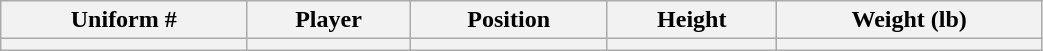<table class="wikitable" width="55%">
<tr>
<th>Uniform #</th>
<th>Player</th>
<th>Position</th>
<th>Height</th>
<th>Weight (lb)</th>
</tr>
<tr>
<th></th>
<th></th>
<th></th>
<th></th>
<th></th>
</tr>
</table>
